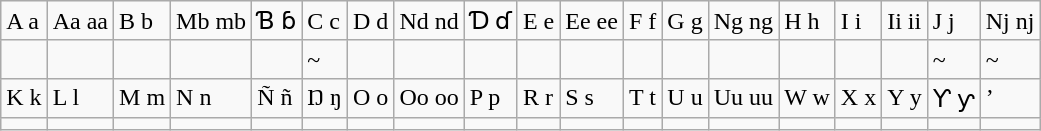<table class="wikitable">
<tr>
<td>A a</td>
<td>Aa aa</td>
<td>B b</td>
<td>Mb mb</td>
<td>Ɓ ɓ</td>
<td>C c</td>
<td>D d</td>
<td>Nd nd</td>
<td>Ɗ ɗ</td>
<td>E e</td>
<td>Ee ee</td>
<td>F f</td>
<td>G g</td>
<td>Ng ng</td>
<td>H h</td>
<td>I i</td>
<td>Ii ii</td>
<td>J j</td>
<td>Nj nj</td>
</tr>
<tr>
<td></td>
<td></td>
<td></td>
<td></td>
<td></td>
<td>‍~‍</td>
<td></td>
<td></td>
<td></td>
<td></td>
<td></td>
<td></td>
<td></td>
<td></td>
<td></td>
<td></td>
<td></td>
<td>~‍</td>
<td>~</td>
</tr>
<tr>
<td>K k</td>
<td>L l</td>
<td>M m</td>
<td>N n</td>
<td>Ñ ñ</td>
<td>Ŋ ŋ</td>
<td>O o</td>
<td>Oo oo</td>
<td>P p</td>
<td>R r</td>
<td>S s</td>
<td>T t</td>
<td>U u</td>
<td>Uu uu</td>
<td>W w</td>
<td>X x</td>
<td>Y y</td>
<td>Ƴ ƴ</td>
<td>’</td>
</tr>
<tr>
<td></td>
<td></td>
<td></td>
<td></td>
<td></td>
<td></td>
<td></td>
<td></td>
<td></td>
<td></td>
<td></td>
<td></td>
<td></td>
<td></td>
<td></td>
<td></td>
<td></td>
<td></td>
<td></td>
</tr>
</table>
